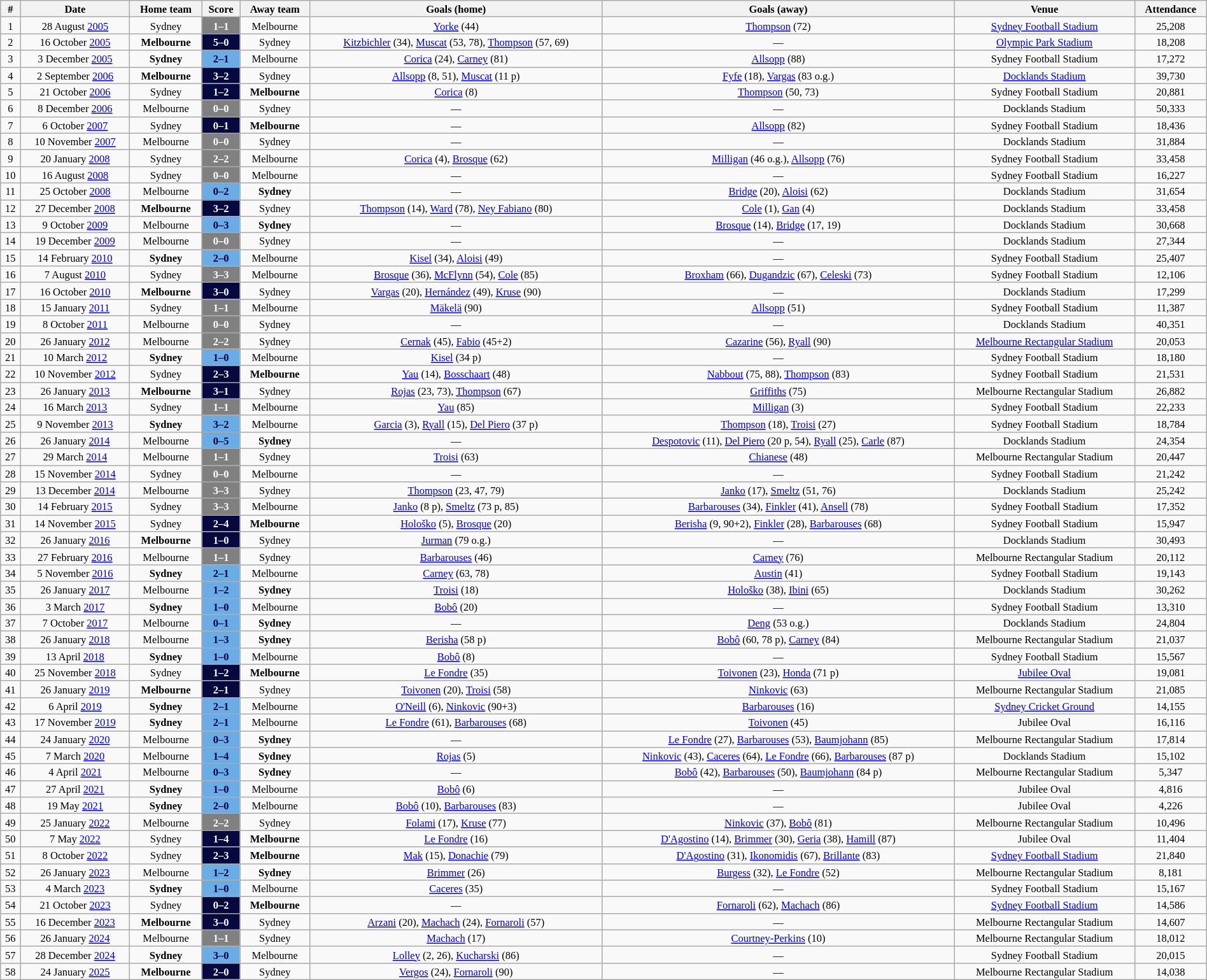<table class="wikitable" style="width:100%; margin:0 left; font-size: 11px; text-align:center">
<tr>
<th>#</th>
<th>Date</th>
<th>Home team</th>
<th>Score</th>
<th>Away team</th>
<th>Goals (home)</th>
<th>Goals (away)</th>
<th>Venue</th>
<th>Attendance</th>
</tr>
<tr>
<td>1</td>
<td>28 August <a href='#'>2005</a></td>
<td>Sydney</td>
<td style="background:gray; text-align:center; color:white;"><strong>1–1</strong></td>
<td>Melbourne</td>
<td><a href='#'>Yorke</a> (44)</td>
<td><a href='#'>Thompson</a> (72)</td>
<td><a href='#'>Sydney Football Stadium</a></td>
<td>25,208</td>
</tr>
<tr>
<td>2</td>
<td>16 October <a href='#'>2005</a></td>
<td><strong>Melbourne</strong></td>
<td style="background:#05093F; text-align:center; color:white;"><strong>5–0</strong></td>
<td>Sydney</td>
<td><a href='#'>Kitzbichler</a> (34), <a href='#'>Muscat</a> (53, 78), <a href='#'>Thompson</a> (57, 69)</td>
<td>—</td>
<td><a href='#'>Olympic Park Stadium</a></td>
<td>18,208</td>
</tr>
<tr>
<td>3</td>
<td>3 December <a href='#'>2005</a></td>
<td><strong>Sydney</strong></td>
<td style="background:#6AACE6; text-align:center; color:#000042;"><strong>2–1</strong></td>
<td>Melbourne</td>
<td><a href='#'>Corica</a> (24), <a href='#'>Carney</a> (81)</td>
<td><a href='#'>Allsopp</a> (88)</td>
<td>Sydney Football Stadium</td>
<td>17,272</td>
</tr>
<tr>
<td>4</td>
<td>2 September <a href='#'>2006</a></td>
<td><strong>Melbourne</strong></td>
<td style="background:#05093F;text-align:center; color:white;"><strong>3–2</strong></td>
<td>Sydney</td>
<td><a href='#'>Allsopp</a> (8, 51), <a href='#'>Muscat</a> (11 p)</td>
<td><a href='#'>Fyfe</a> (18), <a href='#'>Vargas</a> (83 o.g.)</td>
<td><a href='#'>Docklands Stadium</a></td>
<td>39,730</td>
</tr>
<tr>
<td>5</td>
<td>21 October <a href='#'>2006</a></td>
<td>Sydney</td>
<td style="background:#05093F;text-align:center; color:white;"><strong>1–2</strong></td>
<td><strong>Melbourne</strong></td>
<td><a href='#'>Corica</a> (8)</td>
<td><a href='#'>Thompson</a> (50, 73)</td>
<td>Sydney Football Stadium</td>
<td>20,881</td>
</tr>
<tr>
<td>6</td>
<td>8 December <a href='#'>2006</a></td>
<td>Melbourne</td>
<td style="background:gray;text-align:center; color:white;"><strong>0–0</strong></td>
<td>Sydney</td>
<td>—</td>
<td>—</td>
<td>Docklands Stadium</td>
<td>50,333</td>
</tr>
<tr>
<td>7</td>
<td>6 October <a href='#'>2007</a></td>
<td>Sydney</td>
<td style="background:#05093F;text-align:center; color:white;"><strong>0–1</strong></td>
<td><strong>Melbourne</strong></td>
<td>—</td>
<td><a href='#'>Allsopp</a> (82)</td>
<td>Sydney Football Stadium</td>
<td>18,436</td>
</tr>
<tr>
<td>8</td>
<td>10 November <a href='#'>2007</a></td>
<td>Melbourne</td>
<td style="background:gray;text-align:center; color:white;"><strong>0–0</strong></td>
<td>Sydney</td>
<td>—</td>
<td>—</td>
<td>Docklands Stadium</td>
<td>31,884</td>
</tr>
<tr>
<td>9</td>
<td>20 January <a href='#'>2008</a></td>
<td>Sydney</td>
<td style="background:gray;text-align:center; color:white;"><strong>2–2</strong></td>
<td>Melbourne</td>
<td><a href='#'>Corica</a> (4), <a href='#'>Brosque</a> (62)</td>
<td><a href='#'>Milligan</a> (46 o.g.), <a href='#'>Allsopp</a> (76)</td>
<td>Sydney Football Stadium</td>
<td>33,458</td>
</tr>
<tr>
<td>10</td>
<td>16 August <a href='#'>2008</a></td>
<td>Sydney</td>
<td style="background:gray;text-align:center; color:white;"><strong>0–0</strong></td>
<td>Melbourne</td>
<td>—</td>
<td>—</td>
<td>Sydney Football Stadium</td>
<td>16,227</td>
</tr>
<tr>
<td>11</td>
<td>25 October <a href='#'>2008</a></td>
<td>Melbourne</td>
<td style="background:#6AACE6; text-align:center; color:#000042;"><strong>0–2</strong></td>
<td><strong>Sydney</strong></td>
<td>—</td>
<td><a href='#'>Bridge</a> (20), <a href='#'>Aloisi</a> (62)</td>
<td>Docklands Stadium</td>
<td>31,654</td>
</tr>
<tr>
<td>12</td>
<td>27 December <a href='#'>2008</a></td>
<td><strong>Melbourne</strong></td>
<td style="background:#05093F;text-align:center; color:white;"><strong>3–2</strong></td>
<td>Sydney</td>
<td><a href='#'>Thompson</a> (14), <a href='#'>Ward</a> (78), <a href='#'>Ney Fabiano</a> (80)</td>
<td><a href='#'>Cole</a> (1), <a href='#'>Gan</a> (4)</td>
<td>Docklands Stadium</td>
<td>33,458</td>
</tr>
<tr>
<td>13</td>
<td>9 October <a href='#'>2009</a></td>
<td>Melbourne</td>
<td style="background:#6AACE6; text-align:center; color:#000042;"><strong>0–3</strong></td>
<td><strong>Sydney</strong></td>
<td>—</td>
<td><a href='#'>Brosque</a> (14), <a href='#'>Bridge</a> (17, 19)</td>
<td>Docklands Stadium</td>
<td>30,668</td>
</tr>
<tr>
<td>14</td>
<td>19 December <a href='#'>2009</a></td>
<td>Melbourne</td>
<td style="background:gray;text-align:center; color:white;"><strong>0–0</strong></td>
<td>Sydney</td>
<td>—</td>
<td>—</td>
<td>Docklands Stadium</td>
<td>27,344</td>
</tr>
<tr>
<td>15</td>
<td>14 February <a href='#'>2010</a></td>
<td><strong>Sydney</strong></td>
<td style="background:#6AACE6; text-align:center; color:#000042;"><strong>2–0</strong></td>
<td>Melbourne</td>
<td><a href='#'>Kisel</a> (34), <a href='#'>Aloisi</a> (49)</td>
<td>—</td>
<td>Sydney Football Stadium</td>
<td>25,407</td>
</tr>
<tr>
<td>16</td>
<td>7 August <a href='#'>2010</a></td>
<td>Sydney</td>
<td style="background:gray;text-align:center; color:white;"><strong>3–3</strong></td>
<td>Melbourne</td>
<td><a href='#'>Brosque</a> (36), <a href='#'>McFlynn</a> (54), <a href='#'>Cole</a> (85)</td>
<td><a href='#'>Broxham</a> (66), <a href='#'>Dugandzic</a> (67), <a href='#'>Celeski</a> (73)</td>
<td>Sydney Football Stadium</td>
<td>12,106</td>
</tr>
<tr>
<td>17</td>
<td>16 October <a href='#'>2010</a></td>
<td><strong>Melbourne</strong></td>
<td style="background:#05093F;text-align:center; color:white;"><strong>3–0</strong></td>
<td>Sydney</td>
<td><a href='#'>Vargas</a> (20), <a href='#'>Hernández</a> (49), <a href='#'>Kruse</a> (90)</td>
<td>—</td>
<td>Docklands Stadium</td>
<td>17,299</td>
</tr>
<tr>
<td>18</td>
<td>15 January <a href='#'>2011</a></td>
<td>Sydney</td>
<td style="background:gray;text-align:center; color:white;"><strong>1–1</strong></td>
<td>Melbourne</td>
<td><a href='#'>Mäkelä</a> (90)</td>
<td><a href='#'>Allsopp</a> (51)</td>
<td>Sydney Football Stadium</td>
<td>11,387</td>
</tr>
<tr>
<td>19</td>
<td>8 October <a href='#'>2011</a></td>
<td>Melbourne</td>
<td style="background:gray;text-align:center; color:white;"><strong>0–0</strong></td>
<td>Sydney</td>
<td>—</td>
<td>—</td>
<td>Docklands Stadium</td>
<td>40,351</td>
</tr>
<tr>
<td>20</td>
<td>26 January <a href='#'>2012</a></td>
<td>Melbourne</td>
<td style="background:gray;text-align:center; color:white;"><strong>2–2</strong></td>
<td>Sydney</td>
<td><a href='#'>Cernak</a> (45), <a href='#'>Fabio</a> (45+2)</td>
<td><a href='#'>Cazarine</a> (56), <a href='#'>Ryall</a> (90)</td>
<td><a href='#'>Melbourne Rectangular Stadium</a></td>
<td>20,053</td>
</tr>
<tr>
<td>21</td>
<td>10 March <a href='#'>2012</a></td>
<td><strong>Sydney</strong></td>
<td style="background:#6AACE6; text-align:center; color:#000042;"><strong>1–0</strong></td>
<td>Melbourne</td>
<td><a href='#'>Kisel</a> (34 p)</td>
<td>—</td>
<td>Sydney Football Stadium</td>
<td>18,180</td>
</tr>
<tr>
<td>22</td>
<td>10 November <a href='#'>2012</a></td>
<td>Sydney</td>
<td style="background:#05093F;text-align:center; color:white;"><strong>2–3</strong></td>
<td><strong>Melbourne</strong></td>
<td><a href='#'>Yau</a> (14), <a href='#'>Bosschaart</a> (48)</td>
<td><a href='#'>Nabbout</a> (75, 88), <a href='#'>Thompson</a> (83)</td>
<td>Sydney Football Stadium</td>
<td>21,531</td>
</tr>
<tr>
<td>23</td>
<td>26 January <a href='#'>2013</a></td>
<td><strong>Melbourne</strong></td>
<td style="background:#05093F;text-align:center; color:white;"><strong>3–1</strong></td>
<td>Sydney</td>
<td><a href='#'>Rojas</a> (23, 73), <a href='#'>Thompson</a> (67)</td>
<td><a href='#'>Griffiths</a> (75)</td>
<td>Melbourne Rectangular Stadium</td>
<td>26,882</td>
</tr>
<tr>
<td>24</td>
<td>16 March <a href='#'>2013</a></td>
<td>Sydney</td>
<td style="background:gray;text-align:center; color:white;"><strong>1–1</strong></td>
<td>Melbourne</td>
<td><a href='#'>Yau</a> (85)</td>
<td><a href='#'>Milligan</a> (3)</td>
<td>Sydney Football Stadium</td>
<td>22,233</td>
</tr>
<tr>
<td>25</td>
<td>9 November <a href='#'>2013</a></td>
<td><strong>Sydney</strong></td>
<td style="background:#6AACE6; text-align:center; color:#000042;"><strong>3–2</strong></td>
<td>Melbourne</td>
<td><a href='#'>Garcia</a> (3), <a href='#'>Ryall</a> (15), <a href='#'>Del Piero</a> (37 p)</td>
<td><a href='#'>Thompson</a> (18), <a href='#'>Troisi</a> (27)</td>
<td>Sydney Football Stadium</td>
<td>18,784</td>
</tr>
<tr>
<td>26</td>
<td>26 January <a href='#'>2014</a></td>
<td>Melbourne</td>
<td style="background:#6AACE6; text-align:center; color:#000042;"><strong>0–5</strong></td>
<td><strong>Sydney</strong></td>
<td>—</td>
<td><a href='#'>Despotovic</a> (11), <a href='#'>Del Piero</a> (20 p, 54), <a href='#'>Ryall</a> (25), <a href='#'>Carle</a> (87)</td>
<td>Docklands Stadium</td>
<td>24,354</td>
</tr>
<tr>
<td>27</td>
<td>29 March <a href='#'>2014</a></td>
<td>Melbourne</td>
<td style="background:gray; text-align:center; color:white;"><strong>1–1</strong></td>
<td>Sydney</td>
<td><a href='#'>Troisi</a> (63)</td>
<td><a href='#'>Chianese</a> (48)</td>
<td>Melbourne Rectangular Stadium</td>
<td>20,447</td>
</tr>
<tr>
<td>28</td>
<td>15 November <a href='#'>2014</a></td>
<td>Sydney</td>
<td style="background:gray; text-align:center; color: white;"><strong>0–0</strong></td>
<td>Melbourne</td>
<td>—</td>
<td>—</td>
<td>Sydney Football Stadium</td>
<td>21,242</td>
</tr>
<tr>
<td>29</td>
<td>13 December <a href='#'>2014</a></td>
<td>Melbourne</td>
<td style="background:gray; text-align:center; color: white;"><strong>3–3</strong></td>
<td>Sydney</td>
<td><a href='#'>Thompson</a> (23, 47, 79)</td>
<td><a href='#'>Janko</a> (17), <a href='#'>Smeltz</a> (51, 76)</td>
<td>Docklands Stadium</td>
<td>25,242</td>
</tr>
<tr>
<td>30</td>
<td>14 February <a href='#'>2015</a></td>
<td>Sydney</td>
<td style="background:gray; text-align:center; color: white;"><strong>3–3</strong></td>
<td>Melbourne</td>
<td><a href='#'>Janko</a> (8 p), <a href='#'>Smeltz</a> (73 p, 85)</td>
<td><a href='#'>Barbarouses</a> (34), <a href='#'>Finkler</a> (41), <a href='#'>Ansell</a> (78)</td>
<td>Sydney Football Stadium</td>
<td>17,352</td>
</tr>
<tr>
<td>31</td>
<td>14 November <a href='#'>2015</a></td>
<td>Sydney</td>
<td style="background:#05093F; text-align:center; color: white;"><strong>2–4</strong></td>
<td><strong>Melbourne</strong></td>
<td><a href='#'>Hološko</a> (5), <a href='#'>Brosque</a> (20)</td>
<td><a href='#'>Berisha</a> (9, 90+2), <a href='#'>Finkler</a> (28), <a href='#'>Barbarouses</a> (68)</td>
<td>Sydney Football Stadium</td>
<td>15,947</td>
</tr>
<tr>
<td>32</td>
<td>26 January <a href='#'>2016</a></td>
<td><strong>Melbourne</strong></td>
<td style="background:#05093F; text-align:center; color: white;"><strong>1–0</strong></td>
<td>Sydney</td>
<td><a href='#'>Jurman</a> (79 o.g.)</td>
<td>—</td>
<td>Docklands Stadium</td>
<td>30,493</td>
</tr>
<tr>
<td>33</td>
<td>27 February <a href='#'>2016</a></td>
<td>Melbourne</td>
<td style="background:gray; text-align:center; color: white;"><strong>1–1</strong></td>
<td>Sydney</td>
<td><a href='#'>Barbarouses</a> (46)</td>
<td><a href='#'>Carney</a> (76)</td>
<td>Melbourne Rectangular Stadium</td>
<td>20,112</td>
</tr>
<tr>
<td>34</td>
<td>5 November <a href='#'>2016</a></td>
<td><strong>Sydney</strong></td>
<td style="background:#6AACE6; text-align:center; color:#000042;"><strong>2–1</strong></td>
<td>Melbourne</td>
<td><a href='#'>Carney</a> (63, 78)</td>
<td><a href='#'>Austin</a> (41)</td>
<td>Sydney Football Stadium</td>
<td>19,143</td>
</tr>
<tr>
<td>35</td>
<td>26 January <a href='#'>2017</a></td>
<td>Melbourne</td>
<td style="background:#6AACE6; text-align:center; color:#000042;"><strong>1–2</strong></td>
<td><strong>Sydney</strong></td>
<td><a href='#'>Troisi</a> (18)</td>
<td><a href='#'>Hološko</a> (38), <a href='#'>Ibini</a> (65)</td>
<td>Docklands Stadium</td>
<td>30,262</td>
</tr>
<tr>
<td>36</td>
<td>3 March <a href='#'>2017</a></td>
<td><strong>Sydney</strong></td>
<td style="background:#6AACE6; text-align:center; color:#000042;"><strong>1–0</strong></td>
<td>Melbourne</td>
<td><a href='#'>Bobô</a> (20)</td>
<td>—</td>
<td>Sydney Football Stadium</td>
<td>13,310</td>
</tr>
<tr>
<td>37</td>
<td>7 October <a href='#'>2017</a></td>
<td>Melbourne</td>
<td style="background:#6AACE6; text-align:center; color:#000042;"><strong>0–1</strong></td>
<td><strong>Sydney</strong></td>
<td>—</td>
<td><a href='#'>Deng</a> (53 o.g.)</td>
<td>Docklands Stadium</td>
<td>24,804</td>
</tr>
<tr>
<td>38</td>
<td>26 January <a href='#'>2018</a></td>
<td>Melbourne</td>
<td style="background:#6AACE6; text-align:center; color:#000042;"><strong>1–3</strong></td>
<td><strong>Sydney</strong></td>
<td><a href='#'>Berisha</a> (58 p)</td>
<td><a href='#'>Bobô</a> (60, 78 p), <a href='#'>Carney</a> (84)</td>
<td>Melbourne Rectangular Stadium</td>
<td>21,037</td>
</tr>
<tr>
<td>39</td>
<td>13 April <a href='#'>2018</a></td>
<td><strong>Sydney</strong></td>
<td style="background:#6AACE6; text-align:center; color:#000042;"><strong>1–0</strong></td>
<td>Melbourne</td>
<td><a href='#'>Bobô</a> (8)</td>
<td>—</td>
<td>Sydney Football Stadium</td>
<td>15,567</td>
</tr>
<tr>
<td>40</td>
<td>25 November <a href='#'>2018</a></td>
<td>Sydney</td>
<td style="background:#05093F; text-align:center; color: white;"><strong>1–2</strong></td>
<td><strong>Melbourne</strong></td>
<td><a href='#'>Le Fondre</a> (35)</td>
<td><a href='#'>Toivonen</a> (23), <a href='#'>Honda</a> (71 p)</td>
<td><a href='#'>Jubilee Oval</a></td>
<td>19,081</td>
</tr>
<tr>
<td>41</td>
<td>26 January <a href='#'>2019</a></td>
<td><strong>Melbourne</strong></td>
<td style="background:#05093F; text-align:center; color: white;"><strong>2–1</strong></td>
<td>Sydney</td>
<td><a href='#'>Toivonen</a> (20), <a href='#'>Troisi</a> (58)</td>
<td><a href='#'>Ninkovic</a> (63)</td>
<td>Melbourne Rectangular Stadium</td>
<td>21,085</td>
</tr>
<tr>
<td>42</td>
<td>6 April <a href='#'>2019</a></td>
<td><strong>Sydney</strong></td>
<td style="background:#6AACE6; text-align:center; color:#000042;"><strong>2–1</strong></td>
<td>Melbourne</td>
<td><a href='#'>O'Neill</a> (6), <a href='#'>Ninkovic</a> (90+3)</td>
<td><a href='#'>Barbarouses</a> (16)</td>
<td><a href='#'>Sydney Cricket Ground</a></td>
<td>14,155</td>
</tr>
<tr>
<td>43</td>
<td>17 November <a href='#'>2019</a></td>
<td><strong>Sydney</strong></td>
<td style="background:#6AACE6; text-align:center; color:#000042;"><strong>2–1</strong></td>
<td>Melbourne</td>
<td><a href='#'>Le Fondre</a> (61), <a href='#'>Barbarouses</a> (68)</td>
<td><a href='#'>Toivonen</a> (45)</td>
<td>Jubilee Oval</td>
<td>16,116</td>
</tr>
<tr>
<td>44</td>
<td>24 January <a href='#'>2020</a></td>
<td>Melbourne</td>
<td style="background:#6AACE6; text-align:center; color:#000042;"><strong>0–3</strong></td>
<td><strong>Sydney</strong></td>
<td>—</td>
<td><a href='#'>Le Fondre</a> (27), <a href='#'>Barbarouses</a> (53), <a href='#'>Baumjohann</a> (85)</td>
<td>Melbourne Rectangular Stadium</td>
<td>17,814</td>
</tr>
<tr>
<td>45</td>
<td>7 March <a href='#'>2020</a></td>
<td>Melbourne</td>
<td style="background:#6AACE6; text-align:center; color:#000042;"><strong>1–4</strong></td>
<td><strong>Sydney</strong></td>
<td><a href='#'>Rojas</a> (5)</td>
<td><a href='#'>Ninkovic</a> (43), <a href='#'>Caceres</a> (64), <a href='#'>Le Fondre</a> (66), <a href='#'>Barbarouses</a> (87 p)</td>
<td>Docklands Stadium</td>
<td>15,102</td>
</tr>
<tr>
<td>46</td>
<td>4 April <a href='#'>2021</a></td>
<td>Melbourne</td>
<td style="background:#6AACE6; text-align:center; color:#000042;"><strong>0–3</strong></td>
<td><strong>Sydney</strong></td>
<td>—</td>
<td><a href='#'>Bobô</a> (42), <a href='#'>Barbarouses</a> (50), <a href='#'>Baumjohann</a> (84 p)</td>
<td>Melbourne Rectangular Stadium</td>
<td>5,347</td>
</tr>
<tr>
<td>47</td>
<td>27 April <a href='#'>2021</a></td>
<td><strong>Sydney</strong></td>
<td style="background:#6AACE6; text-align:center; color:#000042;"><strong>1–0</strong></td>
<td>Melbourne</td>
<td><a href='#'>Bobô</a> (6)</td>
<td>—</td>
<td>Jubilee Oval</td>
<td>4,816</td>
</tr>
<tr>
<td>48</td>
<td>19 May <a href='#'>2021</a></td>
<td><strong>Sydney</strong></td>
<td style="background:#6AACE6; text-align:center; color:#000042;"><strong>2–0</strong></td>
<td>Melbourne</td>
<td><a href='#'>Bobô</a> (10), <a href='#'>Barbarouses</a> (83)</td>
<td>—</td>
<td>Jubilee Oval</td>
<td>4,226</td>
</tr>
<tr>
<td>49</td>
<td>25 January <a href='#'>2022</a></td>
<td>Melbourne</td>
<td style="background:gray; text-align:center; color: white;"><strong>2–2</strong></td>
<td>Sydney</td>
<td><a href='#'>Folami</a> (17), <a href='#'>Kruse</a> (77)</td>
<td><a href='#'>Ninkovic</a> (37), <a href='#'>Bobô</a> (81)</td>
<td>Melbourne Rectangular Stadium</td>
<td>10,496</td>
</tr>
<tr>
<td>50</td>
<td>7 May <a href='#'>2022</a></td>
<td>Sydney</td>
<td style="background:#05093F; text-align:center; color: white;"><strong>1–4</strong></td>
<td><strong>Melbourne</strong></td>
<td><a href='#'>Le Fondre</a> (16)</td>
<td><a href='#'>D'Agostino</a> (14), <a href='#'>Brimmer</a> (30), <a href='#'>Geria</a> (38), <a href='#'>Hamill</a> (87)</td>
<td>Jubilee Oval</td>
<td>11,404</td>
</tr>
<tr>
<td>51</td>
<td>8 October <a href='#'>2022</a></td>
<td>Sydney</td>
<td style="background:#05093F; text-align:center; color: white;"><strong>2–3</strong></td>
<td><strong>Melbourne</strong></td>
<td><a href='#'>Mak</a> (15), <a href='#'>Donachie</a> (79)</td>
<td><a href='#'>D'Agostino</a> (31), <a href='#'>Ikonomidis</a> (67), <a href='#'>Brillante</a> (83)</td>
<td><a href='#'>Sydney Football Stadium</a></td>
<td>21,840</td>
</tr>
<tr>
<td>52</td>
<td>26 January <a href='#'>2023</a></td>
<td>Melbourne</td>
<td style="background:#6AACE6; text-align:center; color:#000042;"><strong>1–2</strong></td>
<td><strong>Sydney</strong></td>
<td><a href='#'>Brimmer</a> (26)</td>
<td><a href='#'>Burgess</a> (32), <a href='#'>Le Fondre</a> (52)</td>
<td>Melbourne Rectangular Stadium</td>
<td>8,181</td>
</tr>
<tr>
<td>53</td>
<td>4 March <a href='#'>2023</a></td>
<td><strong>Sydney</strong></td>
<td style="background:#6AACE6; text-align:center; color:#000042;"><strong>1–0</strong></td>
<td>Melbourne</td>
<td><a href='#'>Caceres</a> (35)</td>
<td>—</td>
<td>Sydney Football Stadium</td>
<td>15,167</td>
</tr>
<tr>
<td>54</td>
<td>21 October <a href='#'>2023</a></td>
<td>Sydney</td>
<td style="background:#05093F; text-align:center; color: white;"><strong>0–2</strong></td>
<td><strong>Melbourne</strong></td>
<td>—</td>
<td><a href='#'>Fornaroli</a> (62), <a href='#'>Machach</a> (86)</td>
<td><a href='#'>Sydney Football Stadium</a></td>
<td>14,586</td>
</tr>
<tr>
<td>55</td>
<td>16 December <a href='#'>2023</a></td>
<td><strong>Melbourne</strong></td>
<td style="background:#05093F; text-align:center; color: white;"><strong>3–0</strong></td>
<td>Sydney</td>
<td><a href='#'>Arzani</a> (20), <a href='#'>Machach</a> (24), <a href='#'>Fornaroli</a> (57)</td>
<td>—</td>
<td>Melbourne Rectangular Stadium</td>
<td>14,607</td>
</tr>
<tr>
<td>56</td>
<td>26 January <a href='#'>2024</a></td>
<td>Melbourne</td>
<td style="background:gray; text-align:center; color: white;"><strong>1–1</strong></td>
<td>Sydney</td>
<td><a href='#'>Machach</a> (17)</td>
<td><a href='#'>Courtney-Perkins</a> (10)</td>
<td>Melbourne Rectangular Stadium</td>
<td>18,012</td>
</tr>
<tr>
<td>57</td>
<td>28 December <a href='#'>2024</a></td>
<td><strong>Sydney</strong></td>
<td style="background:#6AACE6; text-align:center; color:#000042;"><strong>3–0</strong></td>
<td>Melbourne</td>
<td><a href='#'>Lolley</a> (2, 26), <a href='#'>Kucharski</a> (86)</td>
<td>—</td>
<td>Sydney Football Stadium</td>
<td>20,015</td>
</tr>
<tr>
<td>58</td>
<td>24 January <a href='#'>2025</a></td>
<td><strong>Melbourne</strong></td>
<td style="background:#05093F; text-align:center; color: white;"><strong>2–0</strong></td>
<td>Sydney</td>
<td><a href='#'>Vergos</a> (24), <a href='#'>Fornaroli</a> (90)</td>
<td>—</td>
<td>Melbourne Rectangular Stadium</td>
<td>14,038</td>
</tr>
</table>
